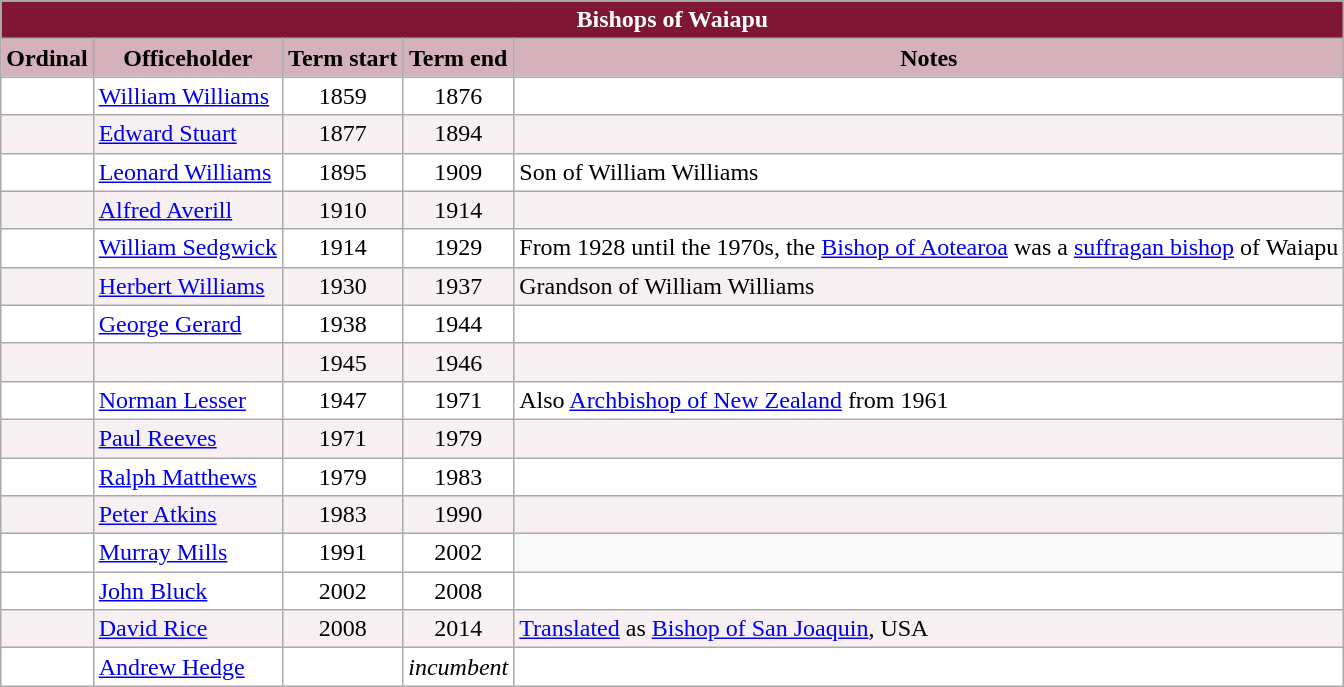<table class="wikitable sortable">
<tr>
<th colspan="6" style="background-color: #7F1734; color: white;">Bishops of Waiapu</th>
</tr>
<tr>
<th style="background-color: #D4B1BB;">Ordinal</th>
<th style="background-color: #D4B1BB;">Officeholder</th>
<th style="background-color: #D4B1BB;">Term start</th>
<th style="background-color: #D4B1BB;">Term end</th>
<th style="background-color: #D4B1BB;">Notes</th>
</tr>
<tr valign="top" style="background-color: white;">
<td align=center></td>
<td><a href='#'>William Williams</a></td>
<td align=center>1859</td>
<td align=center>1876</td>
<td></td>
</tr>
<tr valign="top" style="background-color: #F7F0F2;">
<td align=center></td>
<td><a href='#'>Edward Stuart</a></td>
<td align=center>1877</td>
<td align=center>1894</td>
<td></td>
</tr>
<tr valign="top" style="background-color: white;">
<td align=center></td>
<td><a href='#'>Leonard Williams</a></td>
<td align=center>1895</td>
<td align=center>1909</td>
<td>Son of William Williams</td>
</tr>
<tr valign="top" style="background-color: #F7F0F2;">
<td align=center></td>
<td><a href='#'>Alfred Averill</a></td>
<td align=center>1910</td>
<td align=center>1914</td>
<td></td>
</tr>
<tr valign="top" style="background-color: white;">
<td align=center></td>
<td><a href='#'>William Sedgwick</a></td>
<td align=center>1914</td>
<td align=center>1929</td>
<td>From 1928 until the 1970s, the <a href='#'>Bishop of Aotearoa</a> was a <a href='#'>suffragan bishop</a> of Waiapu</td>
</tr>
<tr valign="top" style="background-color: #F7F0F2;">
<td align=center></td>
<td><a href='#'>Herbert Williams</a></td>
<td align=center>1930</td>
<td align=center>1937</td>
<td>Grandson of William Williams</td>
</tr>
<tr valign="top" style="background-color: white;">
<td align=center></td>
<td><a href='#'>George Gerard</a></td>
<td align=center>1938</td>
<td align=center>1944</td>
<td></td>
</tr>
<tr valign="top" style="background-color: #F7F0F2;">
<td align=center></td>
<td></td>
<td align=center>1945</td>
<td align=center>1946</td>
<td></td>
</tr>
<tr valign="top" style="background-color: white;">
<td align=center></td>
<td><a href='#'>Norman Lesser</a></td>
<td align=center>1947</td>
<td align=center>1971</td>
<td>Also <a href='#'>Archbishop of New&nbsp;Zealand</a> from 1961</td>
</tr>
<tr valign="top" style="background-color: #F7F0F2;">
<td align=center></td>
<td><a href='#'>Paul Reeves</a></td>
<td align=center>1971</td>
<td align=center>1979</td>
<td></td>
</tr>
<tr valign="top" style="background-color: white;">
<td align=center></td>
<td><a href='#'>Ralph Matthews</a></td>
<td align=center>1979</td>
<td align=center>1983</td>
<td></td>
</tr>
<tr valign="top" style="background-color: #F7F0F2;">
<td align=center></td>
<td><a href='#'>Peter Atkins</a></td>
<td align=center>1983</td>
<td align=center>1990</td>
<td></td>
</tr>
<tr valign="top" style="background-color: white;">
<td align=center></td>
<td><a href='#'>Murray Mills</a></td>
<td align=center>1991</td>
<td align=center>2002</td>
</tr>
<tr valign="top" style="background-color: white;">
<td align=center></td>
<td><a href='#'>John Bluck</a></td>
<td align=center>2002</td>
<td align=center>2008</td>
<td></td>
</tr>
<tr valign="top" style="background-color: #F7F0F2;">
<td align=center></td>
<td><a href='#'>David Rice</a></td>
<td align=center>2008</td>
<td align=center>2014</td>
<td><a href='#'>Translated</a> as <a href='#'>Bishop of San Joaquin</a>, USA</td>
</tr>
<tr valign="top" style="background-color: white;">
<td align=center></td>
<td><a href='#'>Andrew Hedge</a></td>
<td align=center></td>
<td align=center><em>incumbent</em></td>
<td></td>
</tr>
</table>
